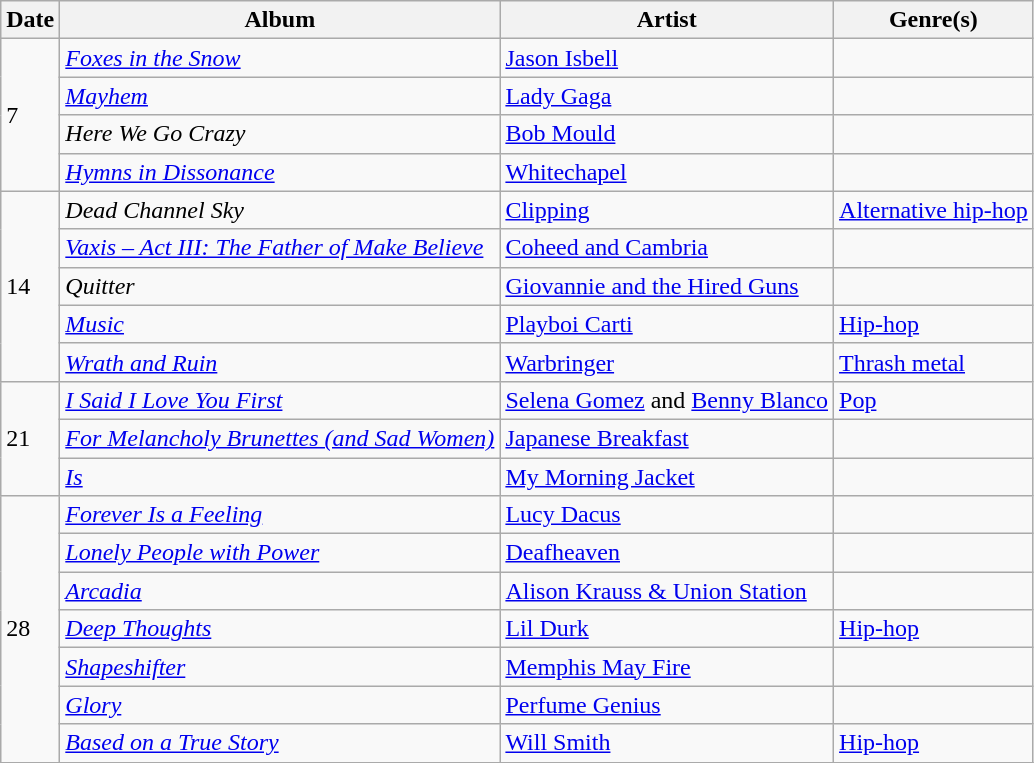<table class="wikitable">
<tr>
<th>Date</th>
<th>Album</th>
<th>Artist</th>
<th>Genre(s)</th>
</tr>
<tr>
<td rowspan="4">7</td>
<td><em><a href='#'>Foxes in the Snow</a></em></td>
<td><a href='#'>Jason Isbell</a></td>
<td></td>
</tr>
<tr>
<td><em><a href='#'>Mayhem</a></em></td>
<td><a href='#'>Lady Gaga</a></td>
<td></td>
</tr>
<tr>
<td><em>Here We Go Crazy</em></td>
<td><a href='#'>Bob Mould</a></td>
<td></td>
</tr>
<tr>
<td><em><a href='#'>Hymns in Dissonance</a></em></td>
<td><a href='#'>Whitechapel</a></td>
<td></td>
</tr>
<tr>
<td rowspan="5">14</td>
<td><em>Dead Channel Sky</em></td>
<td><a href='#'>Clipping</a></td>
<td><a href='#'>Alternative hip-hop</a></td>
</tr>
<tr>
<td><em><a href='#'>Vaxis – Act III: The Father of Make Believe</a></em></td>
<td><a href='#'>Coheed and Cambria</a></td>
<td></td>
</tr>
<tr>
<td><em>Quitter</em></td>
<td><a href='#'>Giovannie and the Hired Guns</a></td>
<td></td>
</tr>
<tr>
<td><em><a href='#'>Music</a></em></td>
<td><a href='#'>Playboi Carti</a></td>
<td><a href='#'>Hip-hop</a></td>
</tr>
<tr>
<td><em><a href='#'>Wrath and Ruin</a></em></td>
<td><a href='#'>Warbringer</a></td>
<td><a href='#'>Thrash metal</a></td>
</tr>
<tr>
<td rowspan="3">21</td>
<td><em><a href='#'>I Said I Love You First</a></em></td>
<td><a href='#'>Selena Gomez</a> and <a href='#'>Benny Blanco</a></td>
<td><a href='#'>Pop</a></td>
</tr>
<tr>
<td><em><a href='#'>For Melancholy Brunettes (and Sad Women)</a></em></td>
<td><a href='#'>Japanese Breakfast</a></td>
<td></td>
</tr>
<tr>
<td><em><a href='#'>Is</a></em></td>
<td><a href='#'>My Morning Jacket</a></td>
<td></td>
</tr>
<tr>
<td rowspan="7">28</td>
<td><em><a href='#'>Forever Is a Feeling</a></em></td>
<td><a href='#'>Lucy Dacus</a></td>
<td></td>
</tr>
<tr>
<td><em><a href='#'>Lonely People with Power</a></em></td>
<td><a href='#'>Deafheaven</a></td>
<td></td>
</tr>
<tr>
<td><em><a href='#'>Arcadia</a></em></td>
<td><a href='#'>Alison Krauss & Union Station</a></td>
<td></td>
</tr>
<tr>
<td><em><a href='#'>Deep Thoughts</a></em></td>
<td><a href='#'>Lil Durk</a></td>
<td><a href='#'>Hip-hop</a></td>
</tr>
<tr>
<td><em><a href='#'>Shapeshifter</a></em></td>
<td><a href='#'>Memphis May Fire</a></td>
<td></td>
</tr>
<tr>
<td><em><a href='#'>Glory</a></em></td>
<td><a href='#'>Perfume Genius</a></td>
<td></td>
</tr>
<tr>
<td><em><a href='#'>Based on a True Story</a></em></td>
<td><a href='#'>Will Smith</a></td>
<td><a href='#'>Hip-hop</a></td>
</tr>
<tr>
</tr>
</table>
